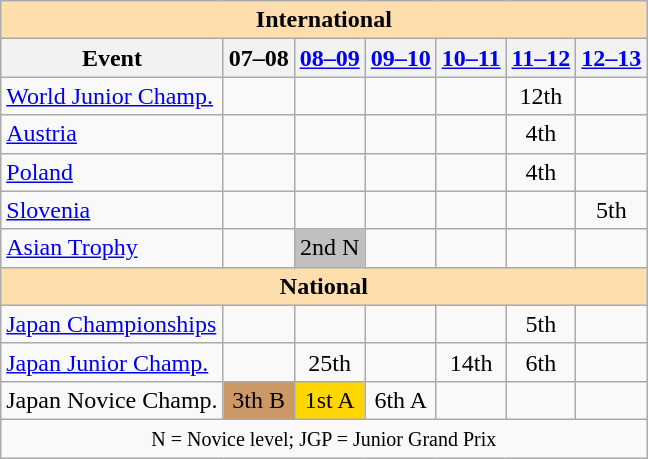<table class="wikitable" style="text-align:center">
<tr>
<th colspan="7" style="background-color: #ffdead; " align="center">International</th>
</tr>
<tr>
<th>Event</th>
<th>07–08</th>
<th><a href='#'>08–09</a></th>
<th><a href='#'>09–10</a></th>
<th><a href='#'>10–11</a></th>
<th><a href='#'>11–12</a></th>
<th><a href='#'>12–13</a></th>
</tr>
<tr>
<td align=left><a href='#'>World Junior Champ.</a></td>
<td></td>
<td></td>
<td></td>
<td></td>
<td>12th</td>
<td></td>
</tr>
<tr>
<td align=left> <a href='#'>Austria</a></td>
<td></td>
<td></td>
<td></td>
<td></td>
<td>4th</td>
<td></td>
</tr>
<tr>
<td align=left> <a href='#'>Poland</a></td>
<td></td>
<td></td>
<td></td>
<td></td>
<td>4th</td>
<td></td>
</tr>
<tr>
<td align=left> <a href='#'>Slovenia</a></td>
<td></td>
<td></td>
<td></td>
<td></td>
<td></td>
<td>5th</td>
</tr>
<tr>
<td align=left><a href='#'>Asian Trophy</a></td>
<td></td>
<td bgcolor="silver">2nd N</td>
<td></td>
<td></td>
<td></td>
<td></td>
</tr>
<tr>
<th colspan="7" style="background-color: #ffdead; " align="center">National</th>
</tr>
<tr>
<td align=left><a href='#'>Japan Championships</a></td>
<td></td>
<td></td>
<td></td>
<td></td>
<td>5th</td>
<td></td>
</tr>
<tr>
<td align=left><a href='#'>Japan Junior Champ.</a></td>
<td></td>
<td>25th</td>
<td></td>
<td>14th</td>
<td>6th</td>
<td></td>
</tr>
<tr>
<td align=left>Japan Novice Champ.</td>
<td bgcolor=cc9966>3th B</td>
<td bgcolor="gold">1st A</td>
<td>6th A</td>
<td></td>
<td></td>
<td></td>
</tr>
<tr>
<td colspan="7" align="center"><small> N = Novice level; JGP = Junior Grand Prix </small></td>
</tr>
</table>
